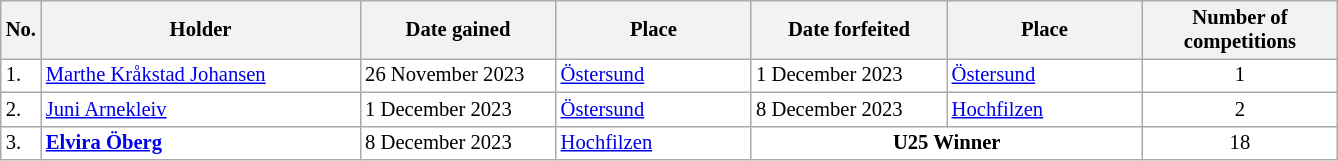<table class="wikitable plainrowheaders" style="background:#fff; font-size:86%; line-height:16px; border:grey solid 1px; border-collapse:collapse;">
<tr>
<th style="width:1em;">No.</th>
<th style="width:15em;">Holder </th>
<th style="width:9em;">Date gained</th>
<th style="width:9em;">Place</th>
<th style="width:9em;">Date forfeited</th>
<th style="width:9em;">Place</th>
<th style="width:9em;">Number of competitions</th>
</tr>
<tr>
<td>1.</td>
<td> <a href='#'>Marthe Kråkstad Johansen</a></td>
<td>26 November 2023</td>
<td> <a href='#'>Östersund</a></td>
<td>1 December 2023</td>
<td> <a href='#'>Östersund</a></td>
<td align=center>1</td>
</tr>
<tr>
<td>2.</td>
<td> <a href='#'>Juni Arnekleiv</a></td>
<td>1 December 2023</td>
<td> <a href='#'>Östersund</a></td>
<td>8 December 2023</td>
<td> <a href='#'>Hochfilzen</a></td>
<td align=center>2</td>
</tr>
<tr>
<td>3.</td>
<td> <strong><a href='#'>Elvira Öberg</a></strong></td>
<td>8 December 2023</td>
<td> <a href='#'>Hochfilzen</a></td>
<td align=center colspan=2><strong>U25 Winner</strong></td>
<td align=center>18</td>
</tr>
</table>
